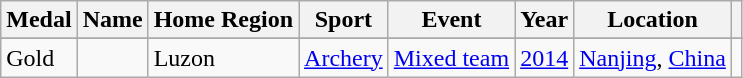<table class=wikitable>
<tr>
<th>Medal</th>
<th>Name</th>
<th>Home Region</th>
<th>Sport</th>
<th>Event</th>
<th>Year</th>
<th>Location</th>
<th></th>
</tr>
<tr>
</tr>
<tr>
<td> Gold</td>
<td><em></em> <br></td>
<td>Luzon</td>
<td> <a href='#'>Archery</a></td>
<td><a href='#'>Mixed team</a></td>
<td><a href='#'>2014</a></td>
<td> <a href='#'>Nanjing</a>, <a href='#'>China</a></td>
<td></td>
</tr>
</table>
